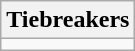<table class="wikitable collapsible collapsed">
<tr>
<th>Tiebreakers</th>
</tr>
<tr>
<td></td>
</tr>
</table>
